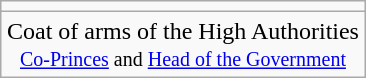<table class="wikitable" style="margin:1em auto; text-align:center;">
<tr>
<td></td>
</tr>
<tr>
<td>Coat of arms of the High Authorities<br><small><a href='#'>Co-Princes</a> and <a href='#'>Head of the Government</a></small></td>
</tr>
</table>
